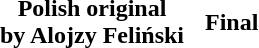<table cellpadding="6">
<tr>
<th>Polish original<br>by Alojzy Feliński</th>
<th>Final</th>
</tr>
<tr style="vertical-align:top; white-space:nowrap;">
<td></td>
<td></td>
</tr>
</table>
